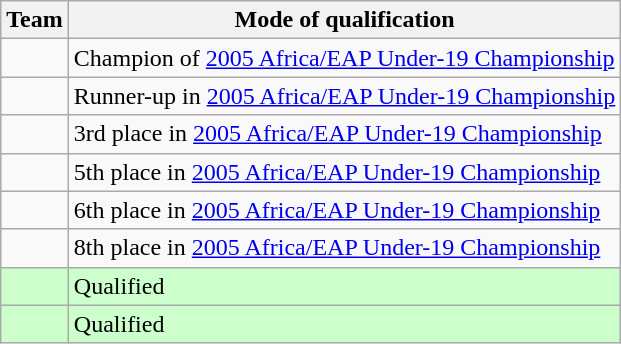<table class="wikitable">
<tr>
<th>Team</th>
<th>Mode of qualification</th>
</tr>
<tr>
<td></td>
<td>Champion of <a href='#'>2005 Africa/EAP Under-19 Championship</a></td>
</tr>
<tr>
<td></td>
<td>Runner-up in <a href='#'>2005 Africa/EAP Under-19 Championship</a></td>
</tr>
<tr>
<td></td>
<td>3rd place in <a href='#'>2005 Africa/EAP Under-19 Championship</a></td>
</tr>
<tr>
<td></td>
<td>5th place in <a href='#'>2005 Africa/EAP Under-19 Championship</a></td>
</tr>
<tr>
<td></td>
<td>6th place in <a href='#'>2005 Africa/EAP Under-19 Championship</a></td>
</tr>
<tr>
<td></td>
<td>8th place in <a href='#'>2005 Africa/EAP Under-19 Championship</a></td>
</tr>
<tr style="background:#cfc;">
<td></td>
<td>Qualified</td>
</tr>
<tr style="background:#cfc;">
<td></td>
<td>Qualified</td>
</tr>
</table>
